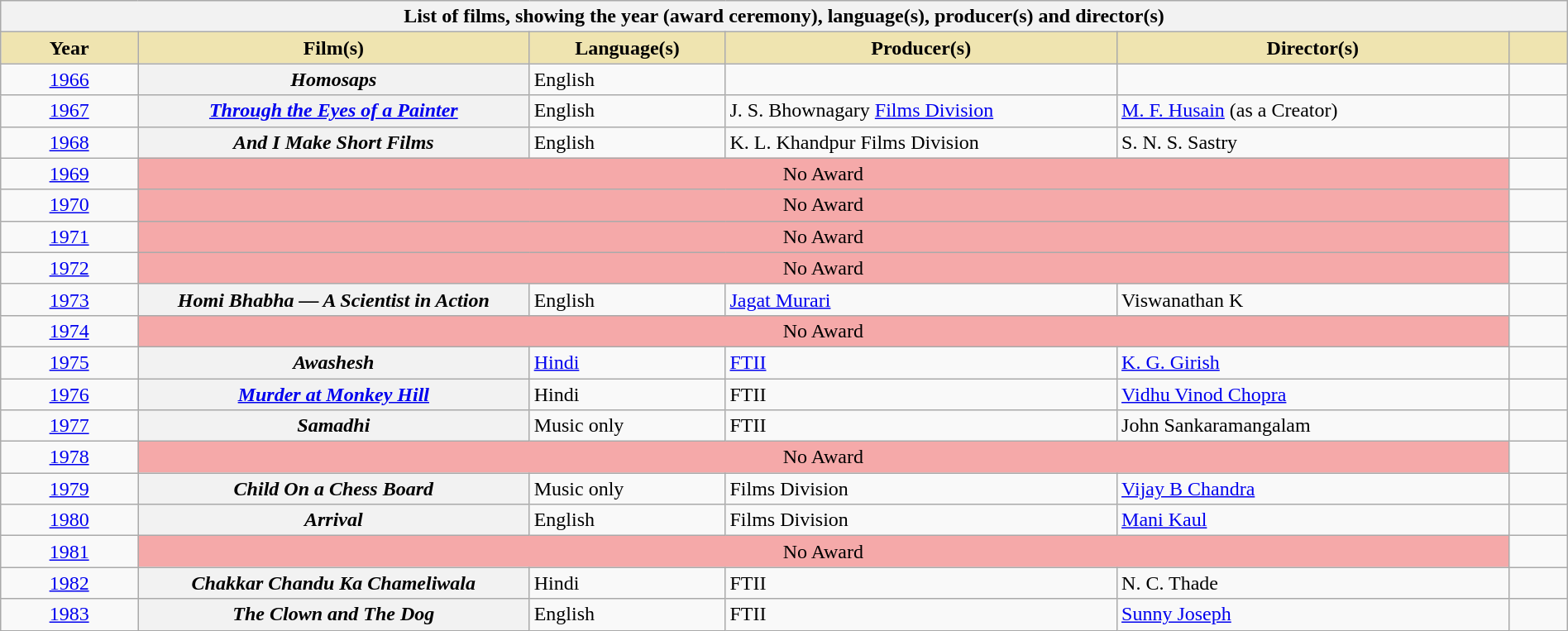<table class="wikitable sortable plainrowheaders" style="width:100%">
<tr>
<th colspan="6">List of films, showing the year (award ceremony), language(s), producer(s) and director(s)</th>
</tr>
<tr>
<th scope="col" style="background-color:#EFE4B0;width:7%">Year</th>
<th scope="col" style="background-color:#EFE4B0;width:20%;">Film(s)</th>
<th scope="col" style="background-color:#EFE4B0;width:10%;">Language(s)</th>
<th scope="col" style="background-color:#EFE4B0;width:20%;">Producer(s)</th>
<th scope="col" style="background-color:#EFE4B0;width:20%;">Director(s)</th>
<th scope="col" style="background-color:#EFE4B0;width:3%;" class="unsortable"></th>
</tr>
<tr>
<td style="text-align:center;"><a href='#'>1966<br></a></td>
<th scope="row"><em>Homosaps</em></th>
<td>English</td>
<td></td>
<td></td>
<td align="center"></td>
</tr>
<tr>
<td style="text-align:center;"><a href='#'>1967<br></a></td>
<th scope="row"><em><a href='#'>Through the Eyes of a Painter</a></em></th>
<td>English</td>
<td>J. S. Bhownagary  <a href='#'>Films Division</a></td>
<td><a href='#'>M. F. Husain</a> (as a Creator)</td>
<td align="center"></td>
</tr>
<tr>
<td style="text-align:center;"><a href='#'>1968<br></a></td>
<th scope="row"><em>And I Make Short Films</em></th>
<td>English</td>
<td>K. L. Khandpur  Films Division</td>
<td>S. N. S. Sastry</td>
<td align="center"></td>
</tr>
<tr>
<td style="text-align:center;"><a href='#'>1969<br></a></td>
<td colspan="4" style="background-color:#F5A9A9;text-align:center;">No Award</td>
<td align="center"></td>
</tr>
<tr>
<td style="text-align:center;"><a href='#'>1970<br></a></td>
<td colspan="4" style="background-color:#F5A9A9;text-align:center;">No Award</td>
<td align="center"></td>
</tr>
<tr>
<td style="text-align:center;"><a href='#'>1971<br></a></td>
<td colspan="4" style="background-color:#F5A9A9;text-align:center;">No Award</td>
<td align="center"></td>
</tr>
<tr>
<td style="text-align:center;"><a href='#'>1972<br></a></td>
<td colspan="4" style="background-color:#F5A9A9;text-align:center;">No Award</td>
<td align="center"></td>
</tr>
<tr>
<td style="text-align:center;"><a href='#'>1973<br></a></td>
<th scope="row"><em>Homi Bhabha — A Scientist in Action</em></th>
<td>English</td>
<td><a href='#'>Jagat Murari</a></td>
<td>Viswanathan K</td>
<td align="center"></td>
</tr>
<tr>
<td style="text-align:center;"><a href='#'>1974<br></a></td>
<td colspan="4" style="background-color:#F5A9A9;text-align:center;">No Award</td>
<td align="center"></td>
</tr>
<tr>
<td style="text-align:center;"><a href='#'>1975<br></a></td>
<th scope="row"><em>Awashesh</em></th>
<td><a href='#'>Hindi</a></td>
<td><a href='#'>FTII</a></td>
<td><a href='#'>K. G. Girish</a></td>
<td align="center"></td>
</tr>
<tr>
<td style="text-align:center;"><a href='#'>1976<br></a></td>
<th scope="row"><em><a href='#'>Murder at Monkey Hill</a></em></th>
<td>Hindi</td>
<td>FTII</td>
<td><a href='#'>Vidhu Vinod Chopra</a></td>
<td align="center"></td>
</tr>
<tr>
<td style="text-align:center;"><a href='#'>1977<br></a></td>
<th scope="row"><em>Samadhi</em></th>
<td>Music only</td>
<td>FTII</td>
<td>John Sankaramangalam</td>
<td align="center"></td>
</tr>
<tr>
<td style="text-align:center;"><a href='#'>1978<br></a></td>
<td colspan="4" style="background-color:#F5A9A9;text-align:center;">No Award</td>
<td align="center"></td>
</tr>
<tr>
<td style="text-align:center;"><a href='#'>1979<br></a></td>
<th scope="row"><em>Child On a Chess Board</em></th>
<td>Music only</td>
<td>Films Division</td>
<td><a href='#'>Vijay B Chandra</a></td>
<td align="center"></td>
</tr>
<tr>
<td style="text-align:center;"><a href='#'>1980<br></a></td>
<th scope="row"><em>Arrival</em></th>
<td>English</td>
<td>Films Division</td>
<td><a href='#'>Mani Kaul</a></td>
<td align="center"></td>
</tr>
<tr>
<td style="text-align:center;"><a href='#'>1981<br></a></td>
<td colspan="4" style="background-color:#F5A9A9;text-align:center;">No Award</td>
<td align="center"></td>
</tr>
<tr>
<td style="text-align:center;"><a href='#'>1982<br></a></td>
<th scope="row"><em>Chakkar Chandu Ka Chameliwala</em></th>
<td>Hindi</td>
<td>FTII</td>
<td>N. C. Thade</td>
<td align="center"></td>
</tr>
<tr>
<td style="text-align:center;"><a href='#'>1983<br></a></td>
<th scope="row"><em>The Clown and The Dog</em></th>
<td>English</td>
<td>FTII</td>
<td><a href='#'>Sunny Joseph</a></td>
<td align="center"></td>
</tr>
</table>
